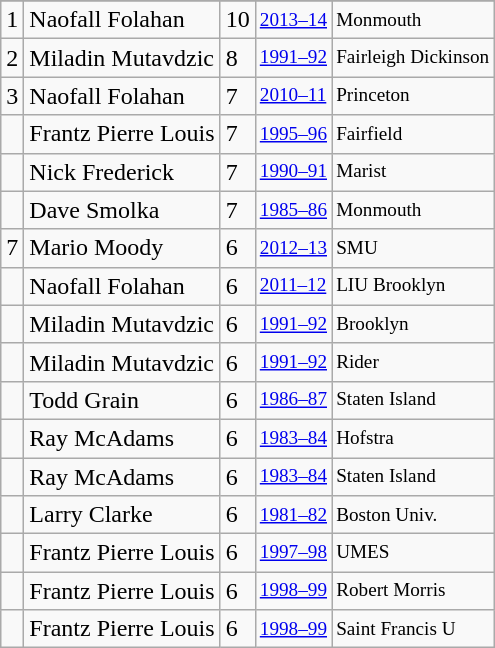<table class="wikitable">
<tr>
</tr>
<tr>
<td>1</td>
<td>Naofall Folahan</td>
<td>10</td>
<td style="font-size:80%;"><a href='#'>2013–14</a></td>
<td style="font-size:80%;">Monmouth</td>
</tr>
<tr>
<td>2</td>
<td>Miladin Mutavdzic</td>
<td>8</td>
<td style="font-size:80%;"><a href='#'>1991–92</a></td>
<td style="font-size:80%;">Fairleigh Dickinson</td>
</tr>
<tr>
<td>3</td>
<td>Naofall Folahan</td>
<td>7</td>
<td style="font-size:80%;"><a href='#'>2010–11</a></td>
<td style="font-size:80%;">Princeton</td>
</tr>
<tr>
<td></td>
<td>Frantz Pierre Louis</td>
<td>7</td>
<td style="font-size:80%;"><a href='#'>1995–96</a></td>
<td style="font-size:80%;">Fairfield</td>
</tr>
<tr>
<td></td>
<td>Nick Frederick</td>
<td>7</td>
<td style="font-size:80%;"><a href='#'>1990–91</a></td>
<td style="font-size:80%;">Marist</td>
</tr>
<tr>
<td></td>
<td>Dave Smolka</td>
<td>7</td>
<td style="font-size:80%;"><a href='#'>1985–86</a></td>
<td style="font-size:80%;">Monmouth</td>
</tr>
<tr>
<td>7</td>
<td>Mario Moody</td>
<td>6</td>
<td style="font-size:80%;"><a href='#'>2012–13</a></td>
<td style="font-size:80%;">SMU</td>
</tr>
<tr>
<td></td>
<td>Naofall Folahan</td>
<td>6</td>
<td style="font-size:80%;"><a href='#'>2011–12</a></td>
<td style="font-size:80%;">LIU Brooklyn</td>
</tr>
<tr>
<td></td>
<td>Miladin Mutavdzic</td>
<td>6</td>
<td style="font-size:80%;"><a href='#'>1991–92</a></td>
<td style="font-size:80%;">Brooklyn</td>
</tr>
<tr>
<td></td>
<td>Miladin Mutavdzic</td>
<td>6</td>
<td style="font-size:80%;"><a href='#'>1991–92</a></td>
<td style="font-size:80%;">Rider</td>
</tr>
<tr>
<td></td>
<td>Todd Grain</td>
<td>6</td>
<td style="font-size:80%;"><a href='#'>1986–87</a></td>
<td style="font-size:80%;">Staten Island</td>
</tr>
<tr>
<td></td>
<td>Ray McAdams</td>
<td>6</td>
<td style="font-size:80%;"><a href='#'>1983–84</a></td>
<td style="font-size:80%;">Hofstra</td>
</tr>
<tr>
<td></td>
<td>Ray McAdams</td>
<td>6</td>
<td style="font-size:80%;"><a href='#'>1983–84</a></td>
<td style="font-size:80%;">Staten Island</td>
</tr>
<tr>
<td></td>
<td>Larry Clarke</td>
<td>6</td>
<td style="font-size:80%;"><a href='#'>1981–82</a></td>
<td style="font-size:80%;">Boston Univ.</td>
</tr>
<tr>
<td></td>
<td>Frantz Pierre Louis</td>
<td>6</td>
<td style="font-size:80%;"><a href='#'>1997–98</a></td>
<td style="font-size:80%;">UMES</td>
</tr>
<tr>
<td></td>
<td>Frantz Pierre Louis</td>
<td>6</td>
<td style="font-size:80%;"><a href='#'>1998–99</a></td>
<td style="font-size:80%;">Robert Morris</td>
</tr>
<tr>
<td></td>
<td>Frantz Pierre Louis</td>
<td>6</td>
<td style="font-size:80%;"><a href='#'>1998–99</a></td>
<td style="font-size:80%;">Saint Francis U</td>
</tr>
</table>
